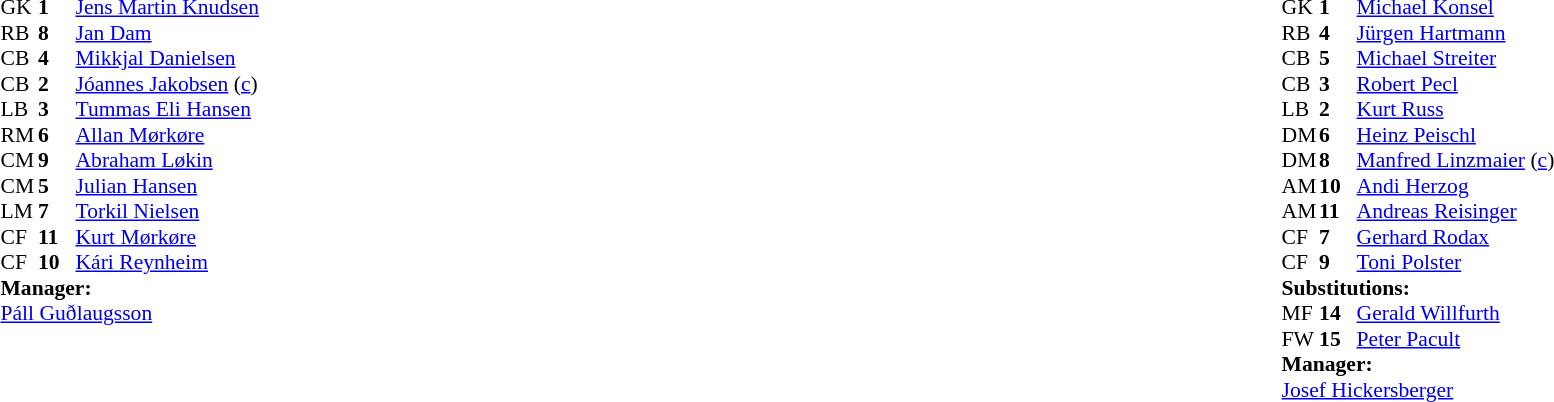<table style="width:100%;">
<tr>
<td style="vertical-align:top; width:40%;"><br><table style="font-size:90%" cellspacing="0" cellpadding="0">
<tr>
<th width="25"></th>
<th width="25"></th>
</tr>
<tr>
<td>GK</td>
<td><strong>1</strong></td>
<td><a href='#'>Jens Martin Knudsen</a></td>
</tr>
<tr>
<td>RB</td>
<td><strong>8</strong></td>
<td><a href='#'>Jan Dam</a></td>
</tr>
<tr>
<td>CB</td>
<td><strong>4</strong></td>
<td><a href='#'>Mikkjal Danielsen</a></td>
</tr>
<tr>
<td>CB</td>
<td><strong>2</strong></td>
<td><a href='#'>Jóannes Jakobsen</a> (<a href='#'>c</a>)</td>
</tr>
<tr>
<td>LB</td>
<td><strong>3</strong></td>
<td><a href='#'>Tummas Eli Hansen</a></td>
</tr>
<tr>
<td>RM</td>
<td><strong>6</strong></td>
<td><a href='#'>Allan Mørkøre</a></td>
<td></td>
</tr>
<tr>
<td>CM</td>
<td><strong>9</strong></td>
<td><a href='#'>Abraham Løkin</a></td>
</tr>
<tr>
<td>CM</td>
<td><strong>5</strong></td>
<td><a href='#'>Julian Hansen</a></td>
</tr>
<tr>
<td>LM</td>
<td><strong>7</strong></td>
<td><a href='#'>Torkil Nielsen</a></td>
</tr>
<tr>
<td>CF</td>
<td><strong>11</strong></td>
<td><a href='#'>Kurt Mørkøre</a></td>
<td></td>
</tr>
<tr>
<td>CF</td>
<td><strong>10</strong></td>
<td><a href='#'>Kári Reynheim</a></td>
<td></td>
</tr>
<tr>
<td colspan=3><strong>Manager:</strong></td>
</tr>
<tr>
<td colspan=3> <a href='#'>Páll Guðlaugsson</a></td>
</tr>
</table>
</td>
<td valign="top"></td>
<td style="vertical-align:top; width:50%;"><br><table style="font-size:90%; margin:auto;" cellspacing="0" cellpadding="0">
<tr>
<th width=25></th>
<th width=25></th>
</tr>
<tr>
<td>GK</td>
<td><strong>1</strong></td>
<td><a href='#'>Michael Konsel</a></td>
</tr>
<tr>
<td>RB</td>
<td><strong>4</strong></td>
<td><a href='#'>Jürgen Hartmann</a></td>
</tr>
<tr>
<td>CB</td>
<td><strong>5</strong></td>
<td><a href='#'>Michael Streiter</a></td>
<td></td>
</tr>
<tr>
<td>CB</td>
<td><strong>3</strong></td>
<td><a href='#'>Robert Pecl</a></td>
</tr>
<tr>
<td>LB</td>
<td><strong>2</strong></td>
<td><a href='#'>Kurt Russ</a></td>
</tr>
<tr>
<td>DM</td>
<td><strong>6</strong></td>
<td><a href='#'>Heinz Peischl</a></td>
</tr>
<tr>
<td>DM</td>
<td><strong>8</strong></td>
<td><a href='#'>Manfred Linzmaier</a> (<a href='#'>c</a>)</td>
</tr>
<tr>
<td>AM</td>
<td><strong>10</strong></td>
<td><a href='#'>Andi Herzog</a></td>
<td></td>
<td></td>
</tr>
<tr>
<td>AM</td>
<td><strong>11</strong></td>
<td><a href='#'>Andreas Reisinger</a></td>
<td></td>
<td></td>
</tr>
<tr>
<td>CF</td>
<td><strong>7</strong></td>
<td><a href='#'>Gerhard Rodax</a></td>
</tr>
<tr>
<td>CF</td>
<td><strong>9</strong></td>
<td><a href='#'>Toni Polster</a></td>
</tr>
<tr>
<td colspan=3><strong>Substitutions:</strong></td>
</tr>
<tr>
<td>MF</td>
<td><strong>14</strong></td>
<td><a href='#'>Gerald Willfurth</a></td>
<td></td>
<td></td>
</tr>
<tr>
<td>FW</td>
<td><strong>15</strong></td>
<td><a href='#'>Peter Pacult</a></td>
<td></td>
<td></td>
</tr>
<tr>
<td colspan=3><strong>Manager:</strong></td>
</tr>
<tr>
<td colspan=3><a href='#'>Josef Hickersberger</a></td>
</tr>
</table>
</td>
</tr>
</table>
